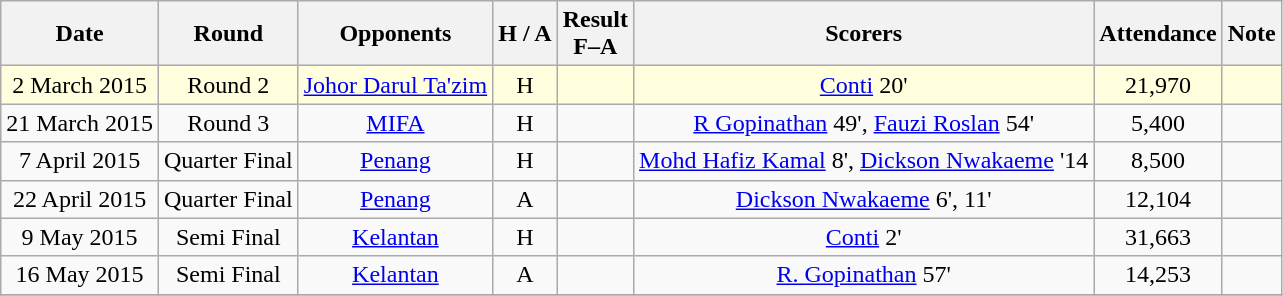<table class="wikitable" style="text-align:center">
<tr>
<th>Date</th>
<th>Round</th>
<th>Opponents</th>
<th>H / A</th>
<th>Result<br>F–A</th>
<th>Scorers</th>
<th>Attendance</th>
<th>Note</th>
</tr>
<tr bgcolor="#ffffdd">
<td>2 March 2015</td>
<td>Round 2</td>
<td><a href='#'>Johor Darul Ta'zim</a></td>
<td>H</td>
<td></td>
<td><a href='#'>Conti</a> 20'</td>
<td>21,970</td>
<td></td>
</tr>
<tr>
<td>21 March 2015</td>
<td>Round 3</td>
<td><a href='#'>MIFA</a></td>
<td>H</td>
<td></td>
<td><a href='#'>R Gopinathan</a> 49', <a href='#'>Fauzi Roslan</a> 54'</td>
<td>5,400</td>
<td></td>
</tr>
<tr>
<td>7 April 2015</td>
<td>Quarter Final</td>
<td><a href='#'>Penang</a></td>
<td>H</td>
<td></td>
<td><a href='#'>Mohd Hafiz Kamal</a> 8', <a href='#'>Dickson Nwakaeme</a> '14</td>
<td>8,500</td>
<td></td>
</tr>
<tr>
<td>22 April 2015</td>
<td>Quarter Final</td>
<td><a href='#'>Penang</a></td>
<td>A</td>
<td></td>
<td><a href='#'>Dickson Nwakaeme</a> 6', 11'</td>
<td>12,104</td>
<td></td>
</tr>
<tr>
<td>9 May 2015</td>
<td>Semi Final</td>
<td><a href='#'>Kelantan</a></td>
<td>H</td>
<td></td>
<td><a href='#'>Conti</a> 2'</td>
<td>31,663</td>
<td></td>
</tr>
<tr>
<td>16 May 2015</td>
<td>Semi Final</td>
<td><a href='#'>Kelantan</a></td>
<td>A</td>
<td></td>
<td><a href='#'>R. Gopinathan</a> 57'</td>
<td>14,253</td>
<td></td>
</tr>
<tr>
</tr>
</table>
